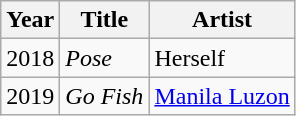<table class="wikitable">
<tr>
<th>Year</th>
<th>Title</th>
<th>Artist</th>
</tr>
<tr>
<td>2018</td>
<td><em>Pose</em></td>
<td>Herself</td>
</tr>
<tr>
<td>2019</td>
<td><em>Go Fish</em></td>
<td><a href='#'>Manila Luzon</a></td>
</tr>
</table>
